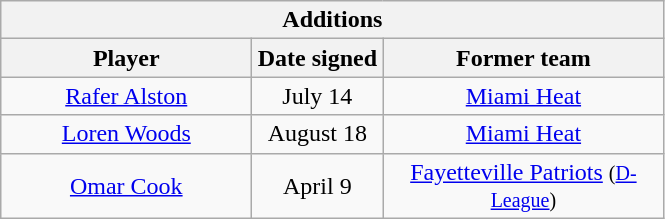<table class="wikitable" style="text-align:center">
<tr>
<th colspan=3>Additions</th>
</tr>
<tr>
<th style="width:160px">Player</th>
<th style="width:80px">Date signed</th>
<th style="width:180px">Former team</th>
</tr>
<tr>
<td><a href='#'>Rafer Alston</a></td>
<td>July 14</td>
<td><a href='#'>Miami Heat</a></td>
</tr>
<tr>
<td><a href='#'>Loren Woods</a></td>
<td>August 18</td>
<td><a href='#'>Miami Heat</a></td>
</tr>
<tr>
<td><a href='#'>Omar Cook</a></td>
<td>April 9</td>
<td><a href='#'>Fayetteville Patriots</a> <small>(<a href='#'>D-League</a>)</small></td>
</tr>
</table>
